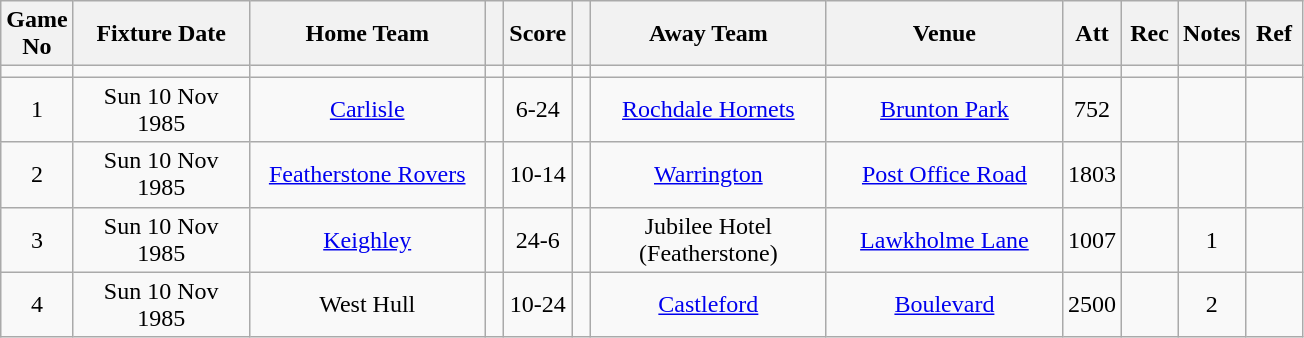<table class="wikitable" style="text-align:center;">
<tr>
<th width=10 abbr="No">Game No</th>
<th width=110 abbr="Date">Fixture Date</th>
<th width=150 abbr="Home Team">Home Team</th>
<th width=5 abbr="space"></th>
<th width=20 abbr="Score">Score</th>
<th width=5 abbr="space"></th>
<th width=150 abbr="Away Team">Away Team</th>
<th width=150 abbr="Venue">Venue</th>
<th width=30 abbr="Att">Att</th>
<th width=30 abbr="Rec">Rec</th>
<th width=20 abbr="Notes">Notes</th>
<th width=30 abbr="Ref">Ref</th>
</tr>
<tr>
<td></td>
<td></td>
<td></td>
<td></td>
<td></td>
<td></td>
<td></td>
<td></td>
<td></td>
<td></td>
<td></td>
<td></td>
</tr>
<tr>
<td>1</td>
<td>Sun 10 Nov 1985</td>
<td><a href='#'>Carlisle</a></td>
<td></td>
<td>6-24</td>
<td></td>
<td><a href='#'>Rochdale Hornets</a></td>
<td><a href='#'>Brunton Park</a></td>
<td>752</td>
<td></td>
<td></td>
<td></td>
</tr>
<tr>
<td>2</td>
<td>Sun 10 Nov 1985</td>
<td><a href='#'>Featherstone Rovers</a></td>
<td></td>
<td>10-14</td>
<td></td>
<td><a href='#'>Warrington</a></td>
<td><a href='#'>Post Office Road</a></td>
<td>1803</td>
<td></td>
<td></td>
<td></td>
</tr>
<tr>
<td>3</td>
<td>Sun 10 Nov 1985</td>
<td><a href='#'>Keighley</a></td>
<td></td>
<td>24-6</td>
<td></td>
<td>Jubilee Hotel (Featherstone)</td>
<td><a href='#'>Lawkholme Lane</a></td>
<td>1007</td>
<td></td>
<td>1</td>
<td></td>
</tr>
<tr>
<td>4</td>
<td>Sun 10 Nov 1985</td>
<td>West Hull</td>
<td></td>
<td>10-24</td>
<td></td>
<td><a href='#'>Castleford</a></td>
<td><a href='#'>Boulevard</a></td>
<td>2500</td>
<td></td>
<td>2</td>
<td></td>
</tr>
</table>
